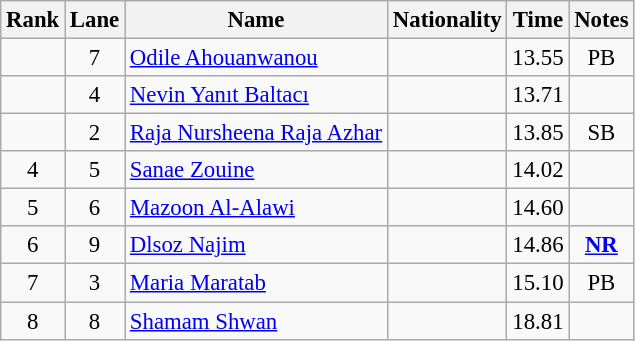<table class="wikitable sortable" style="text-align:center;font-size:95%">
<tr>
<th>Rank</th>
<th>Lane</th>
<th>Name</th>
<th>Nationality</th>
<th>Time</th>
<th>Notes</th>
</tr>
<tr>
<td></td>
<td>7</td>
<td align=left><a href='#'>Odile Ahouanwanou</a></td>
<td align=left></td>
<td>13.55</td>
<td>PB</td>
</tr>
<tr>
<td></td>
<td>4</td>
<td align=left><a href='#'>Nevin Yanıt Baltacı</a></td>
<td align=left></td>
<td>13.71</td>
<td></td>
</tr>
<tr>
<td></td>
<td>2</td>
<td align=left><a href='#'>Raja Nursheena Raja Azhar</a></td>
<td align=left></td>
<td>13.85</td>
<td>SB</td>
</tr>
<tr>
<td>4</td>
<td>5</td>
<td align=left><a href='#'>Sanae Zouine</a></td>
<td align=left></td>
<td>14.02</td>
<td></td>
</tr>
<tr>
<td>5</td>
<td>6</td>
<td align=left><a href='#'>Mazoon Al-Alawi</a></td>
<td align=left></td>
<td>14.60</td>
<td></td>
</tr>
<tr>
<td>6</td>
<td>9</td>
<td align=left><a href='#'>Dlsoz Najim</a></td>
<td align=left></td>
<td>14.86</td>
<td><strong><a href='#'>NR</a></strong></td>
</tr>
<tr>
<td>7</td>
<td>3</td>
<td align=left><a href='#'>Maria Maratab</a></td>
<td align=left></td>
<td>15.10</td>
<td>PB</td>
</tr>
<tr>
<td>8</td>
<td>8</td>
<td align=left><a href='#'>Shamam Shwan</a></td>
<td align=left></td>
<td>18.81</td>
<td></td>
</tr>
</table>
